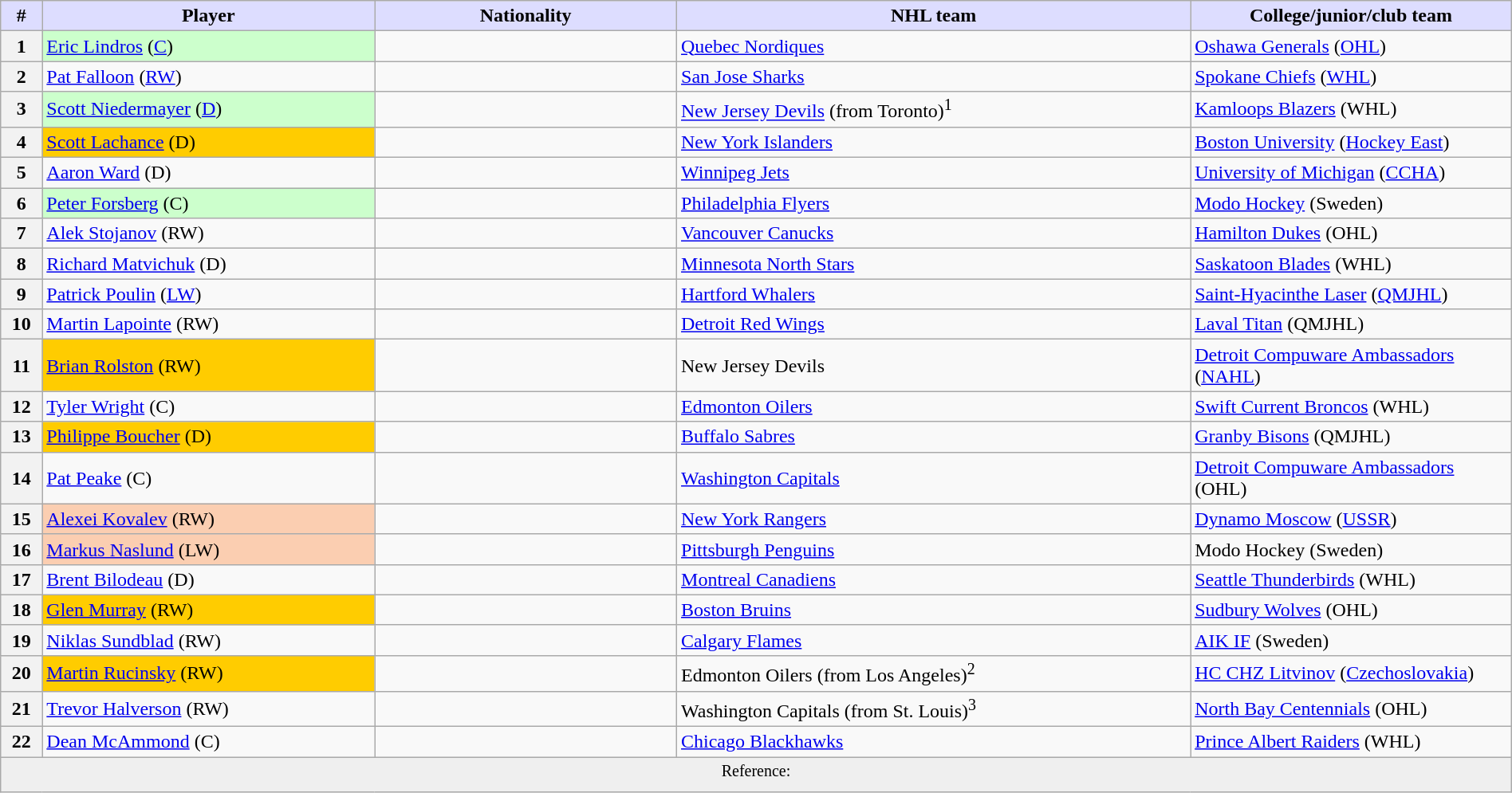<table class="wikitable" style="width: 100%">
<tr>
<th style="background:#ddf; width:2.75%;">#</th>
<th style="background:#ddf; width:22.0%;">Player</th>
<th style="background:#ddf; width:20.0%;">Nationality</th>
<th style="background:#ddf; width:34.0%;">NHL team</th>
<th style="background:#ddf; width:100.0%;">College/junior/club team</th>
</tr>
<tr>
<th>1</th>
<td bgcolor="#CCFFCC"><a href='#'>Eric Lindros</a> (<a href='#'>C</a>)</td>
<td></td>
<td><a href='#'>Quebec Nordiques</a></td>
<td><a href='#'>Oshawa Generals</a> (<a href='#'>OHL</a>)</td>
</tr>
<tr>
<th>2</th>
<td><a href='#'>Pat Falloon</a> (<a href='#'>RW</a>)</td>
<td></td>
<td><a href='#'>San Jose Sharks</a></td>
<td><a href='#'>Spokane Chiefs</a> (<a href='#'>WHL</a>)</td>
</tr>
<tr>
<th>3</th>
<td bgcolor="#CCFFCC"><a href='#'>Scott Niedermayer</a> (<a href='#'>D</a>)</td>
<td></td>
<td><a href='#'>New Jersey Devils</a> (from Toronto)<sup>1</sup></td>
<td><a href='#'>Kamloops Blazers</a> (WHL)</td>
</tr>
<tr>
<th>4</th>
<td bgcolor="#FFCC00"><a href='#'>Scott Lachance</a> (D)</td>
<td></td>
<td><a href='#'>New York Islanders</a></td>
<td><a href='#'>Boston University</a> (<a href='#'>Hockey East</a>)</td>
</tr>
<tr>
<th>5</th>
<td><a href='#'>Aaron Ward</a> (D)</td>
<td></td>
<td><a href='#'>Winnipeg Jets</a></td>
<td><a href='#'>University of Michigan</a> (<a href='#'>CCHA</a>)</td>
</tr>
<tr>
<th>6</th>
<td bgcolor="#CCFFCC"><a href='#'>Peter Forsberg</a> (C)</td>
<td></td>
<td><a href='#'>Philadelphia Flyers</a></td>
<td><a href='#'>Modo Hockey</a> (Sweden)</td>
</tr>
<tr>
<th>7</th>
<td><a href='#'>Alek Stojanov</a> (RW)</td>
<td></td>
<td><a href='#'>Vancouver Canucks</a></td>
<td><a href='#'>Hamilton Dukes</a> (OHL)</td>
</tr>
<tr>
<th>8</th>
<td><a href='#'>Richard Matvichuk</a> (D)</td>
<td></td>
<td><a href='#'>Minnesota North Stars</a></td>
<td><a href='#'>Saskatoon Blades</a> (WHL)</td>
</tr>
<tr>
<th>9</th>
<td><a href='#'>Patrick Poulin</a> (<a href='#'>LW</a>)</td>
<td></td>
<td><a href='#'>Hartford Whalers</a></td>
<td><a href='#'>Saint-Hyacinthe Laser</a> (<a href='#'>QMJHL</a>)</td>
</tr>
<tr>
<th>10</th>
<td><a href='#'>Martin Lapointe</a> (RW)</td>
<td></td>
<td><a href='#'>Detroit Red Wings</a></td>
<td><a href='#'>Laval Titan</a> (QMJHL)</td>
</tr>
<tr>
<th>11</th>
<td bgcolor="#FFCC00"><a href='#'>Brian Rolston</a> (RW)</td>
<td></td>
<td>New Jersey Devils</td>
<td><a href='#'>Detroit Compuware Ambassadors</a> (<a href='#'>NAHL</a>)</td>
</tr>
<tr>
<th>12</th>
<td><a href='#'>Tyler Wright</a> (C)</td>
<td></td>
<td><a href='#'>Edmonton Oilers</a></td>
<td><a href='#'>Swift Current Broncos</a> (WHL)</td>
</tr>
<tr>
<th>13</th>
<td bgcolor="#FFCC00"><a href='#'>Philippe Boucher</a> (D)</td>
<td></td>
<td><a href='#'>Buffalo Sabres</a></td>
<td><a href='#'>Granby Bisons</a> (QMJHL)</td>
</tr>
<tr>
<th>14</th>
<td><a href='#'>Pat Peake</a> (C)</td>
<td></td>
<td><a href='#'>Washington Capitals</a></td>
<td><a href='#'>Detroit Compuware Ambassadors</a> (OHL)</td>
</tr>
<tr>
<th>15</th>
<td bgcolor="#FBCEB1"><a href='#'>Alexei Kovalev</a> (RW)</td>
<td></td>
<td><a href='#'>New York Rangers</a></td>
<td><a href='#'>Dynamo Moscow</a> (<a href='#'>USSR</a>)</td>
</tr>
<tr>
<th>16</th>
<td bgcolor="#FBCEB1"><a href='#'>Markus Naslund</a> (LW)</td>
<td></td>
<td><a href='#'>Pittsburgh Penguins</a></td>
<td>Modo Hockey (Sweden)</td>
</tr>
<tr>
<th>17</th>
<td><a href='#'>Brent Bilodeau</a> (D)</td>
<td></td>
<td><a href='#'>Montreal Canadiens</a></td>
<td><a href='#'>Seattle Thunderbirds</a> (WHL)</td>
</tr>
<tr>
<th>18</th>
<td bgcolor="#FFCC00"><a href='#'>Glen Murray</a> (RW)</td>
<td></td>
<td><a href='#'>Boston Bruins</a></td>
<td><a href='#'>Sudbury Wolves</a> (OHL)</td>
</tr>
<tr>
<th>19</th>
<td><a href='#'>Niklas Sundblad</a> (RW)</td>
<td></td>
<td><a href='#'>Calgary Flames</a></td>
<td><a href='#'>AIK IF</a> (Sweden)</td>
</tr>
<tr>
<th>20</th>
<td bgcolor="#FFCC00"><a href='#'>Martin Rucinsky</a> (RW)</td>
<td></td>
<td>Edmonton Oilers (from Los Angeles)<sup>2</sup></td>
<td><a href='#'>HC CHZ Litvinov</a> (<a href='#'>Czechoslovakia</a>)</td>
</tr>
<tr>
<th>21</th>
<td><a href='#'>Trevor Halverson</a> (RW)</td>
<td></td>
<td>Washington Capitals (from St. Louis)<sup>3</sup></td>
<td><a href='#'>North Bay Centennials</a> (OHL)</td>
</tr>
<tr>
<th>22</th>
<td><a href='#'>Dean McAmmond</a> (C)</td>
<td></td>
<td><a href='#'>Chicago Blackhawks</a></td>
<td><a href='#'>Prince Albert Raiders</a> (WHL)</td>
</tr>
<tr>
<td align=center colspan="6" bgcolor="#efefef"><sup>Reference:  </sup></td>
</tr>
</table>
